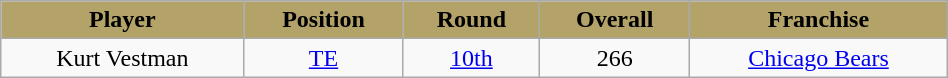<table class="wikitable" width="50%">
<tr align="center"  style="background:#B3A369;color:black;">
<td><strong>Player</strong></td>
<td><strong>Position</strong></td>
<td><strong>Round</strong></td>
<td><strong>Overall</strong></td>
<td><strong>Franchise</strong></td>
</tr>
<tr align="center" bgcolor="">
<td>Kurt Vestman</td>
<td><a href='#'>TE</a></td>
<td><a href='#'>10th</a></td>
<td>266</td>
<td><a href='#'>Chicago Bears</a></td>
</tr>
</table>
